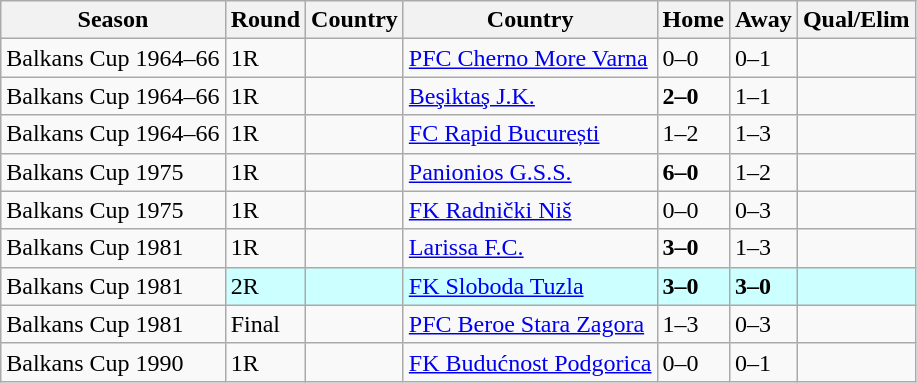<table class="wikitable">
<tr>
<th>Season</th>
<th>Round</th>
<th>Country</th>
<th>Country</th>
<th>Home</th>
<th>Away</th>
<th>Qual/Elim</th>
</tr>
<tr>
<td>Balkans Cup 1964–66</td>
<td>1R</td>
<td></td>
<td><a href='#'>PFC Cherno More Varna</a></td>
<td>0–0</td>
<td>0–1</td>
<td></td>
</tr>
<tr>
<td>Balkans Cup 1964–66</td>
<td>1R</td>
<td></td>
<td><a href='#'>Beşiktaş J.K.</a></td>
<td><strong>2–0</strong></td>
<td>1–1</td>
<td></td>
</tr>
<tr>
<td>Balkans Cup 1964–66</td>
<td>1R</td>
<td></td>
<td><a href='#'>FC Rapid București</a></td>
<td>1–2</td>
<td>1–3</td>
<td style="text-align:center;"></td>
</tr>
<tr>
<td>Balkans Cup 1975</td>
<td>1R</td>
<td></td>
<td><a href='#'>Panionios G.S.S.</a></td>
<td><strong>6–0</strong></td>
<td>1–2</td>
<td></td>
</tr>
<tr>
<td>Balkans Cup 1975</td>
<td>1R</td>
<td></td>
<td><a href='#'>FK Radnički Niš</a></td>
<td>0–0</td>
<td>0–3</td>
<td style="text-align:center;"></td>
</tr>
<tr>
<td>Balkans Cup 1981</td>
<td>1R</td>
<td></td>
<td><a href='#'>Larissa F.C.</a></td>
<td><strong>3–0</strong></td>
<td>1–3</td>
<td></td>
</tr>
<tr>
<td>Balkans Cup 1981</td>
<td style="background:#cff;">2R</td>
<td style="background:#cff;"></td>
<td style="background:#cff;"><a href='#'>FK Sloboda Tuzla</a></td>
<td style="background:#cff;"><strong>3–0</strong></td>
<td style="background:#cff;"><strong>3–0</strong></td>
<td style="background:#cff;" align="center;"></td>
</tr>
<tr>
<td>Balkans Cup 1981</td>
<td>Final</td>
<td></td>
<td><a href='#'>PFC Beroe Stara Zagora</a></td>
<td>1–3</td>
<td>0–3</td>
<td style="text-align:center;"></td>
</tr>
<tr>
<td>Balkans Cup 1990</td>
<td>1R</td>
<td></td>
<td><a href='#'>FK Budućnost Podgorica</a></td>
<td>0–0</td>
<td>0–1</td>
<td style="text-align:center;"></td>
</tr>
</table>
